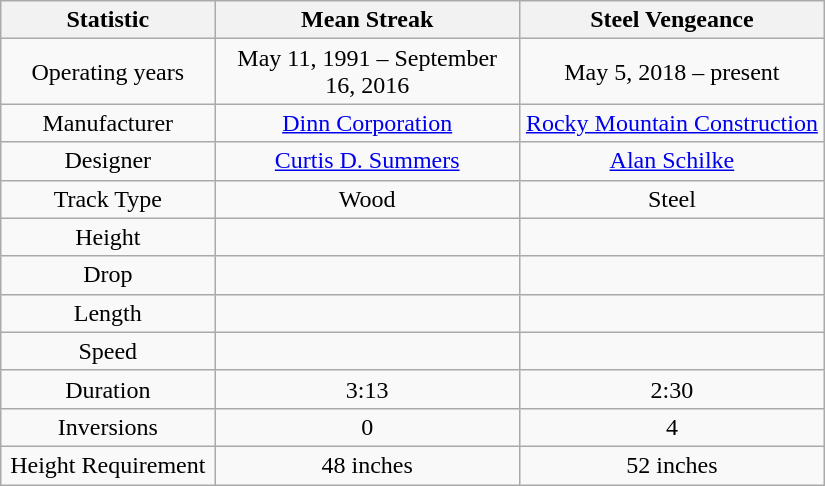<table class="wikitable" style="text-align:center; width: 550px;">
<tr>
<th width="26%">Statistic</th>
<th width="37%">Mean Streak</th>
<th width="37%">Steel Vengeance</th>
</tr>
<tr>
<td>Operating years</td>
<td>May 11, 1991 – September 16, 2016</td>
<td>May 5, 2018 – present</td>
</tr>
<tr>
<td>Manufacturer</td>
<td><a href='#'>Dinn Corporation</a></td>
<td><a href='#'>Rocky Mountain Construction</a></td>
</tr>
<tr>
<td>Designer</td>
<td><a href='#'>Curtis D. Summers</a></td>
<td><a href='#'>Alan Schilke</a></td>
</tr>
<tr>
<td>Track Type</td>
<td>Wood</td>
<td>Steel</td>
</tr>
<tr>
<td>Height</td>
<td></td>
<td></td>
</tr>
<tr>
<td>Drop</td>
<td></td>
<td></td>
</tr>
<tr>
<td>Length</td>
<td></td>
<td></td>
</tr>
<tr>
<td>Speed</td>
<td></td>
<td></td>
</tr>
<tr>
<td>Duration</td>
<td>3:13</td>
<td>2:30</td>
</tr>
<tr>
<td>Inversions</td>
<td>0</td>
<td>4</td>
</tr>
<tr>
<td>Height Requirement</td>
<td>48 inches</td>
<td>52 inches</td>
</tr>
</table>
